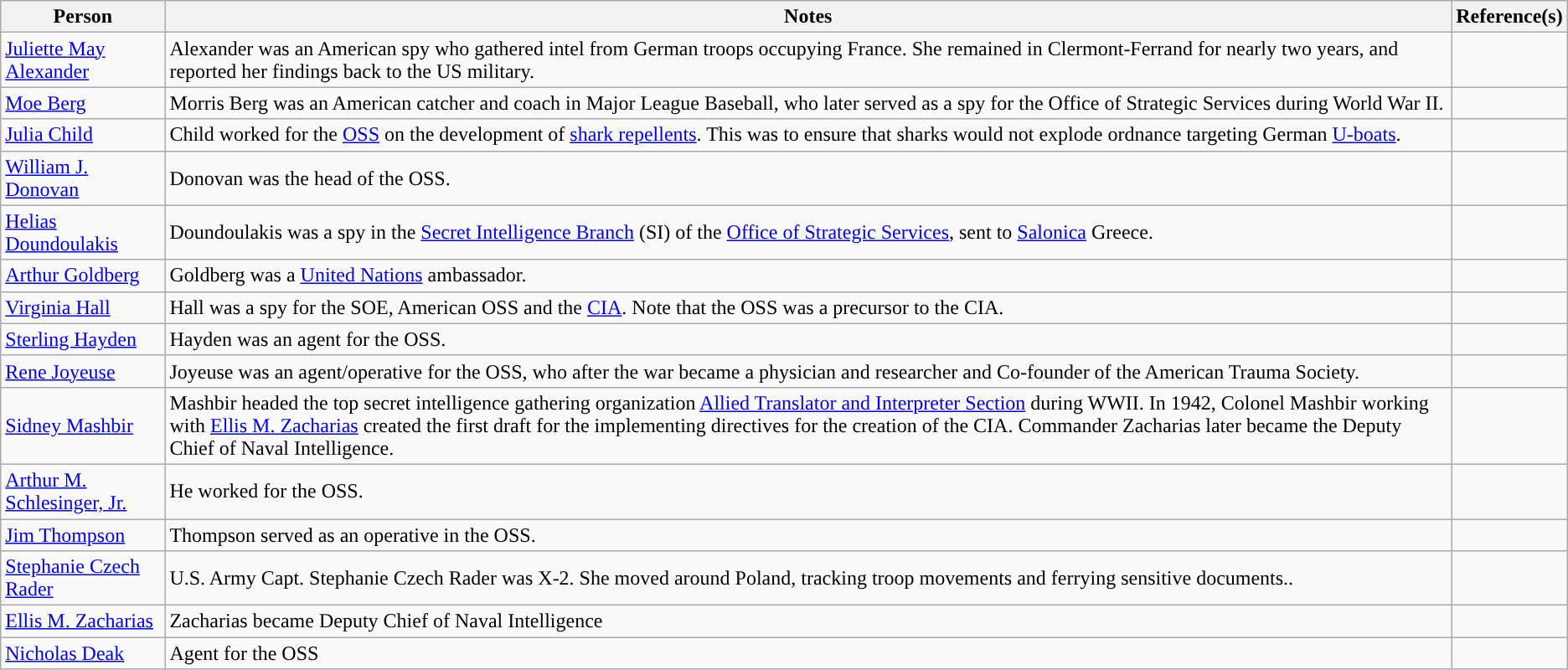<table class="wikitable sortable">
<tr>
<th>Person</th>
<th class="unsortable">Notes</th>
<th class="unsortable">Reference(s)</th>
</tr>
<tr>
<td data-sort-value="Alexander, Juliette May"><a href='#'>Juliette May Alexander</a></td>
<td>Alexander was an American spy who gathered intel from German troops occupying France. She remained in Clermont-Ferrand for nearly two years, and reported her findings back to the US military.</td>
<td></td>
</tr>
<tr>
<td data-sort-value="Berg, Morris Moe"><a href='#'>Moe Berg</a></td>
<td>Morris Berg was an American catcher and coach in Major League Baseball, who later served as a spy for the Office of Strategic Services during World War II.</td>
<td></td>
</tr>
<tr>
<td data-sort-value="Child, Julia"><a href='#'>Julia Child</a></td>
<td>Child worked for the <a href='#'>OSS</a> on the development of <a href='#'>shark repellents</a>. This was to ensure that sharks would not explode ordnance targeting German <a href='#'>U-boats</a>.</td>
<td></td>
</tr>
<tr>
<td data-sort-value="Donovan, William J."><a href='#'>William J. Donovan</a></td>
<td>Donovan was the head of the OSS.</td>
<td></td>
</tr>
<tr>
<td data-sort-value="Doundoulakis, Helias"><a href='#'>Helias Doundoulakis</a></td>
<td>Doundoulakis was a spy in the <a href='#'>Secret Intelligence Branch</a> (SI) of the <a href='#'>Office of Strategic Services</a>, sent to <a href='#'>Salonica</a> Greece.</td>
</tr>
<tr>
<td data-sort-value="Goldberg, Arthur"><a href='#'>Arthur Goldberg</a></td>
<td>Goldberg was a <a href='#'>United Nations</a> ambassador.</td>
<td></td>
</tr>
<tr>
<td data-sort-value="Hall, Virginia"><a href='#'>Virginia Hall</a></td>
<td>Hall was a spy for the SOE, American OSS and the <a href='#'>CIA</a>. Note that the OSS was a precursor to the CIA.</td>
<td></td>
</tr>
<tr>
<td data-sort-value="Hayden, Sterling"><a href='#'>Sterling Hayden</a></td>
<td>Hayden was an agent for the OSS.</td>
<td></td>
</tr>
<tr>
<td data-sort-value="Joyeuse, Rene "><a href='#'>Rene Joyeuse</a></td>
<td>Joyeuse was an agent/operative for the OSS, who after the war became a physician and researcher and Co-founder of the American Trauma Society.</td>
<td></td>
</tr>
<tr>
<td><a href='#'>Sidney Mashbir</a></td>
<td>Mashbir headed the top secret intelligence gathering organization <a href='#'>Allied Translator and Interpreter Section</a> during WWII. In 1942, Colonel Mashbir working with <a href='#'>Ellis M. Zacharias</a> created the first draft for the implementing directives for the creation of the CIA. Commander Zacharias later became the Deputy Chief of Naval Intelligence.</td>
<td></td>
</tr>
<tr>
<td data-sort-value="Schlesinger, Arthur M. Jr."><a href='#'>Arthur M. Schlesinger, Jr.</a></td>
<td>He worked for the OSS.</td>
<td></td>
</tr>
<tr>
<td data-sort-value="Thompson, Jim"><a href='#'>Jim Thompson</a></td>
<td>Thompson served as an operative in the OSS.</td>
<td></td>
</tr>
<tr>
<td data-sort-value="Wells, Jaden,"><a href='#'>Stephanie Czech Rader</a></td>
<td>U.S. Army Capt. Stephanie Czech Rader was X-2.  She moved around Poland, tracking troop movements and ferrying sensitive documents..</td>
<td></td>
</tr>
<tr>
<td><a href='#'>Ellis M. Zacharias</a></td>
<td>Zacharias became Deputy Chief of Naval Intelligence</td>
<td></td>
</tr>
<tr>
<td><a href='#'>Nicholas Deak</a></td>
<td>Agent for the OSS</td>
<td></td>
</tr>
</table>
